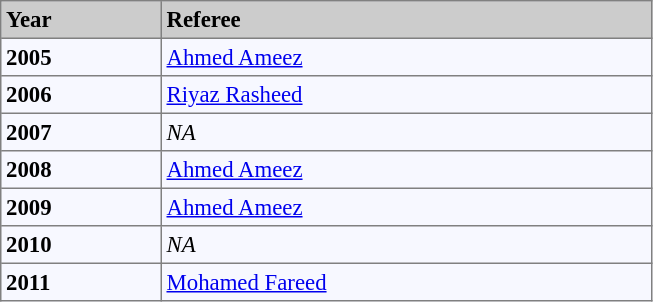<table bgcolor="#f7f8ff" cellpadding="3" cellspacing="0" border="1" style="font-size: 95%; border: gray solid 1px; border-collapse: collapse;">
<tr bgcolor="#CCCCCC">
<td width="100"><strong>Year</strong></td>
<td width="320"><strong>Referee</strong></td>
</tr>
<tr>
<td><strong>2005</strong></td>
<td> <a href='#'>Ahmed Ameez</a></td>
</tr>
<tr>
<td><strong>2006</strong></td>
<td> <a href='#'>Riyaz Rasheed</a></td>
</tr>
<tr>
<td><strong>2007</strong></td>
<td><em>NA</em></td>
</tr>
<tr>
<td><strong>2008</strong></td>
<td> <a href='#'>Ahmed Ameez</a></td>
</tr>
<tr>
<td><strong>2009</strong></td>
<td> <a href='#'>Ahmed Ameez</a></td>
</tr>
<tr>
<td><strong>2010</strong></td>
<td><em>NA</em></td>
</tr>
<tr>
<td><strong>2011</strong></td>
<td> <a href='#'>Mohamed Fareed</a></td>
</tr>
</table>
